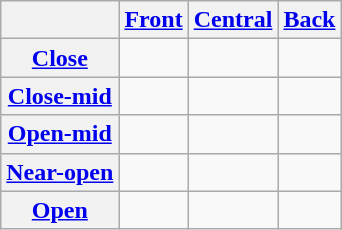<table class="wikitable" style="text-align: center">
<tr>
<th></th>
<th><a href='#'>Front</a></th>
<th><a href='#'>Central</a></th>
<th><a href='#'>Back</a></th>
</tr>
<tr>
<th><a href='#'>Close</a></th>
<td> <br> </td>
<td></td>
<td></td>
</tr>
<tr>
<th><a href='#'>Close-mid</a></th>
<td></td>
<td></td>
<td></td>
</tr>
<tr>
<th><a href='#'>Open-mid</a></th>
<td><br></td>
<td></td>
<td><br></td>
</tr>
<tr>
<th><a href='#'>Near-open</a></th>
<td></td>
<td></td>
<td></td>
</tr>
<tr>
<th><a href='#'>Open</a></th>
<td></td>
<td><br></td>
<td></td>
</tr>
</table>
